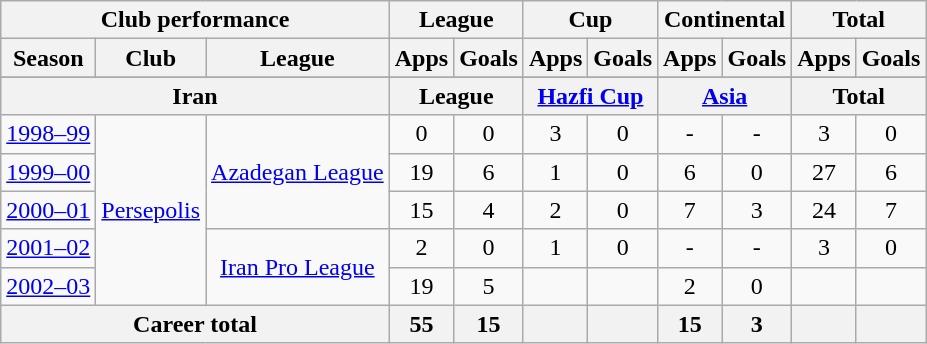<table class="wikitable" style="text-align:center">
<tr>
<th colspan=3>Club performance</th>
<th colspan=2>League</th>
<th colspan=2>Cup</th>
<th colspan=2>Continental</th>
<th colspan=2>Total</th>
</tr>
<tr>
<th>Season</th>
<th>Club</th>
<th>League</th>
<th>Apps</th>
<th>Goals</th>
<th>Apps</th>
<th>Goals</th>
<th>Apps</th>
<th>Goals</th>
<th>Apps</th>
<th>Goals</th>
</tr>
<tr>
</tr>
<tr>
<th colspan=3>Iran</th>
<th colspan=2>League</th>
<th colspan=2><a href='#'>Hazfi Cup</a></th>
<th colspan=2><a href='#'>Asia</a></th>
<th colspan=2>Total</th>
</tr>
<tr>
<td><a href='#'>1998–99</a></td>
<td rowspan=5><a href='#'>Persepolis</a></td>
<td rowspan=3><a href='#'>Azadegan League</a></td>
<td>0</td>
<td>0</td>
<td>3</td>
<td>0</td>
<td>-</td>
<td>-</td>
<td>3</td>
<td>0</td>
</tr>
<tr>
<td><a href='#'>1999–00</a></td>
<td>19</td>
<td>6</td>
<td>1</td>
<td>0</td>
<td>6</td>
<td>0</td>
<td>27</td>
<td>6</td>
</tr>
<tr>
<td><a href='#'>2000–01</a></td>
<td>15</td>
<td>4</td>
<td>2</td>
<td>0</td>
<td>7</td>
<td>3</td>
<td>24</td>
<td>7</td>
</tr>
<tr>
<td><a href='#'>2001–02</a></td>
<td rowspan=2><a href='#'>Iran Pro League</a></td>
<td>2</td>
<td>0</td>
<td>1</td>
<td>0</td>
<td>-</td>
<td>-</td>
<td>3</td>
<td>0</td>
</tr>
<tr>
<td><a href='#'>2002–03</a></td>
<td>19</td>
<td>5</td>
<td></td>
<td></td>
<td>2</td>
<td>0</td>
<td></td>
<td></td>
</tr>
<tr>
<th colspan=3>Career total</th>
<th>55</th>
<th>15</th>
<th></th>
<th></th>
<th>15</th>
<th>3</th>
<th></th>
<th></th>
</tr>
</table>
